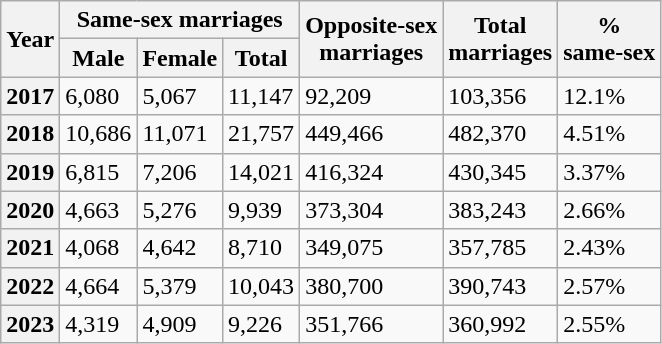<table class="wikitable">
<tr>
<th rowspan=2>Year</th>
<th colspan=3>Same-sex marriages</th>
<th rowspan=2>Opposite-sex<br> marriages</th>
<th rowspan=2>Total<br> marriages</th>
<th rowspan=2>%<br> same-sex</th>
</tr>
<tr>
<th>Male</th>
<th>Female</th>
<th>Total</th>
</tr>
<tr>
<th>2017</th>
<td>6,080</td>
<td>5,067</td>
<td>11,147</td>
<td>92,209</td>
<td>103,356</td>
<td>12.1%</td>
</tr>
<tr>
<th>2018</th>
<td>10,686</td>
<td>11,071</td>
<td>21,757</td>
<td>449,466</td>
<td>482,370</td>
<td>4.51%</td>
</tr>
<tr>
<th>2019</th>
<td>6,815</td>
<td>7,206</td>
<td>14,021</td>
<td>416,324</td>
<td>430,345</td>
<td>3.37%</td>
</tr>
<tr>
<th>2020</th>
<td>4,663</td>
<td>5,276</td>
<td>9,939</td>
<td>373,304</td>
<td>383,243</td>
<td>2.66%</td>
</tr>
<tr>
<th>2021</th>
<td>4,068</td>
<td>4,642</td>
<td>8,710</td>
<td>349,075</td>
<td>357,785</td>
<td>2.43%</td>
</tr>
<tr>
<th>2022</th>
<td>4,664</td>
<td>5,379</td>
<td>10,043</td>
<td>380,700</td>
<td>390,743</td>
<td>2.57%</td>
</tr>
<tr>
<th>2023</th>
<td>4,319</td>
<td>4,909</td>
<td>9,226</td>
<td>351,766</td>
<td>360,992</td>
<td>2.55%</td>
</tr>
</table>
